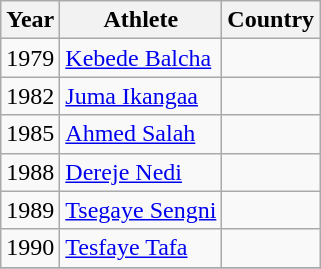<table class="wikitable sortable">
<tr>
<th>Year</th>
<th>Athlete</th>
<th>Country</th>
</tr>
<tr>
<td>1979</td>
<td><a href='#'>Kebede Balcha</a></td>
<td></td>
</tr>
<tr>
<td>1982</td>
<td><a href='#'>Juma Ikangaa</a></td>
<td></td>
</tr>
<tr>
<td>1985</td>
<td><a href='#'>Ahmed Salah</a></td>
<td></td>
</tr>
<tr>
<td>1988</td>
<td><a href='#'>Dereje Nedi</a></td>
<td></td>
</tr>
<tr>
<td>1989</td>
<td><a href='#'>Tsegaye Sengni</a></td>
<td></td>
</tr>
<tr>
<td>1990</td>
<td><a href='#'>Tesfaye Tafa</a></td>
<td></td>
</tr>
<tr>
</tr>
</table>
